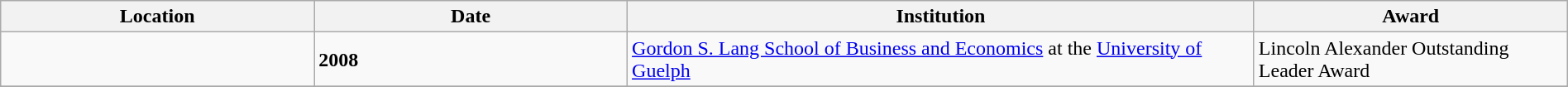<table class="wikitable" style="width:100%;">
<tr>
<th style="width:20%;">Location</th>
<th style="width:20%;">Date</th>
<th style="width:40%;">Institution</th>
<th style="width:20%;">Award</th>
</tr>
<tr>
<td></td>
<td><strong>2008</strong></td>
<td><a href='#'>Gordon S. Lang School of Business and Economics</a> at the <a href='#'>University of Guelph</a></td>
<td>Lincoln Alexander Outstanding Leader Award  </td>
</tr>
<tr>
</tr>
</table>
